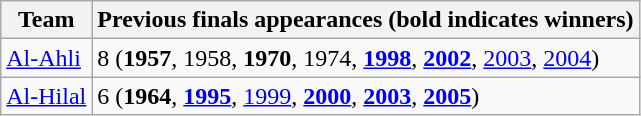<table class="wikitable">
<tr>
<th>Team</th>
<th>Previous finals appearances (bold indicates winners)</th>
</tr>
<tr>
<td><a href='#'>Al-Ahli</a></td>
<td>8 (<strong>1957</strong>, 1958, <strong>1970</strong>, 1974, <strong><a href='#'>1998</a></strong>, <strong><a href='#'>2002</a></strong>, <a href='#'>2003</a>, <a href='#'>2004</a>)</td>
</tr>
<tr>
<td><a href='#'>Al-Hilal</a></td>
<td>6 (<strong>1964</strong>, <strong><a href='#'>1995</a></strong>, <a href='#'>1999</a>, <strong><a href='#'>2000</a></strong>, <strong><a href='#'>2003</a></strong>, <strong><a href='#'>2005</a></strong>)</td>
</tr>
</table>
